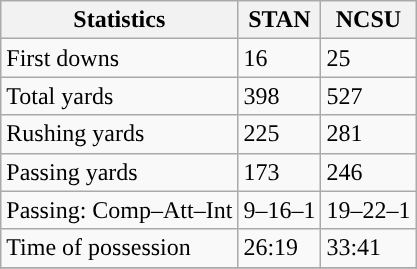<table class="wikitable" style="float: left;">
<tr>
<th>Statistics</th>
<th>STAN</th>
<th>NCSU</th>
</tr>
<tr>
<td>First downs</td>
<td>16</td>
<td>25</td>
</tr>
<tr>
<td>Total yards</td>
<td>398</td>
<td>527</td>
</tr>
<tr>
<td>Rushing yards</td>
<td>225</td>
<td>281</td>
</tr>
<tr>
<td>Passing yards</td>
<td>173</td>
<td>246</td>
</tr>
<tr>
<td>Passing: Comp–Att–Int</td>
<td>9–16–1</td>
<td>19–22–1</td>
</tr>
<tr>
<td>Time of possession</td>
<td>26:19</td>
<td>33:41</td>
</tr>
<tr>
</tr>
</table>
